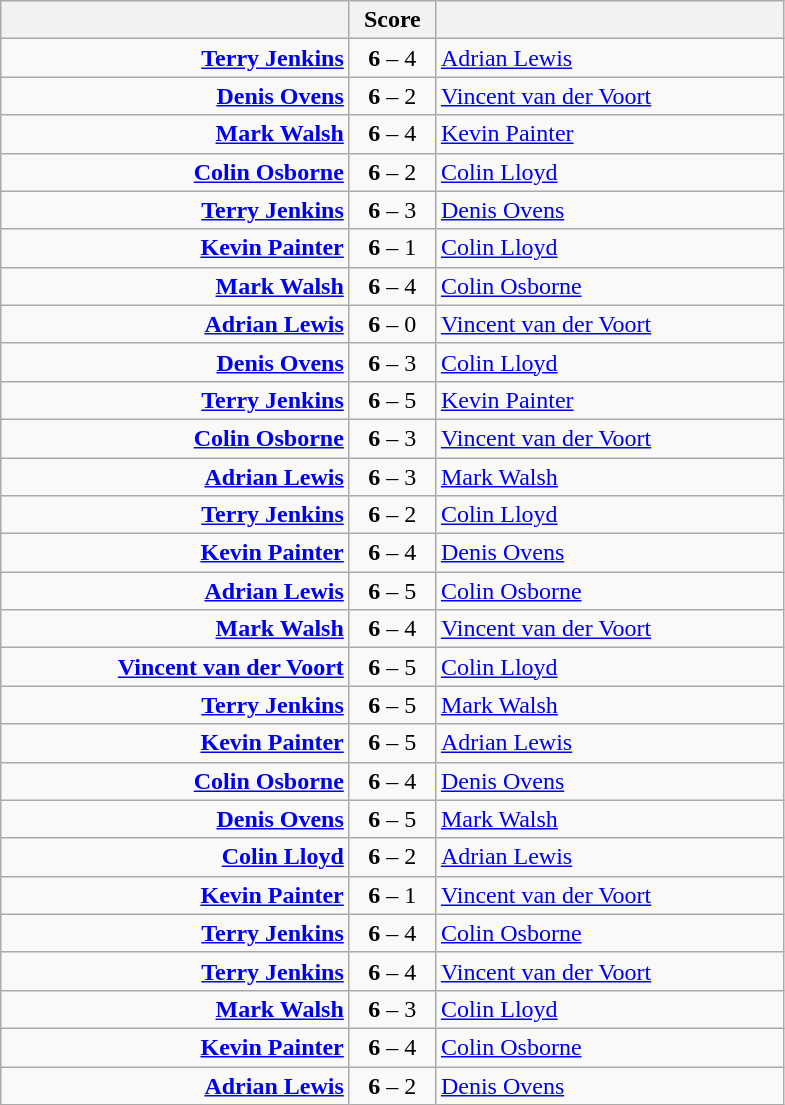<table class=wikitable style="text-align:center">
<tr>
<th width=225></th>
<th width=50>Score</th>
<th width=225></th>
</tr>
<tr align=left>
<td align=right><strong><a href='#'>Terry Jenkins</a></strong> </td>
<td align=center><strong>6</strong> – 4</td>
<td> <a href='#'>Adrian Lewis</a></td>
</tr>
<tr align=left>
<td align=right><strong><a href='#'>Denis Ovens</a></strong> </td>
<td align=center><strong>6</strong> – 2</td>
<td> <a href='#'>Vincent van der Voort</a></td>
</tr>
<tr align=left>
<td align=right><strong><a href='#'>Mark Walsh</a></strong> </td>
<td align=center><strong>6</strong> – 4</td>
<td> <a href='#'>Kevin Painter</a></td>
</tr>
<tr align=left>
<td align=right><strong><a href='#'>Colin Osborne</a></strong> </td>
<td align=center><strong>6</strong> – 2</td>
<td> <a href='#'>Colin Lloyd</a></td>
</tr>
<tr align=left>
<td align=right><strong><a href='#'>Terry Jenkins</a></strong> </td>
<td align=center><strong>6</strong> – 3</td>
<td> <a href='#'>Denis Ovens</a></td>
</tr>
<tr align=left>
<td align=right><strong><a href='#'>Kevin Painter</a></strong> </td>
<td align=center><strong>6</strong> – 1</td>
<td> <a href='#'>Colin Lloyd</a></td>
</tr>
<tr align=left>
<td align=right><strong><a href='#'>Mark Walsh</a></strong> </td>
<td align=center><strong>6</strong> – 4</td>
<td> <a href='#'>Colin Osborne</a></td>
</tr>
<tr align=left>
<td align=right><strong><a href='#'>Adrian Lewis</a></strong> </td>
<td align=center><strong>6</strong> – 0</td>
<td> <a href='#'>Vincent van der Voort</a></td>
</tr>
<tr align=left>
<td align=right><strong><a href='#'>Denis Ovens</a></strong> </td>
<td align=center><strong>6</strong> – 3</td>
<td> <a href='#'>Colin Lloyd</a></td>
</tr>
<tr align=left>
<td align=right><strong><a href='#'>Terry Jenkins</a></strong> </td>
<td align=center><strong>6</strong> – 5</td>
<td> <a href='#'>Kevin Painter</a></td>
</tr>
<tr align=left>
<td align=right><strong><a href='#'>Colin Osborne</a></strong> </td>
<td align=center><strong>6</strong> – 3</td>
<td> <a href='#'>Vincent van der Voort</a></td>
</tr>
<tr align=left>
<td align=right><strong><a href='#'>Adrian Lewis</a></strong> </td>
<td align=center><strong>6</strong> – 3</td>
<td> <a href='#'>Mark Walsh</a></td>
</tr>
<tr align=left>
<td align=right><strong><a href='#'>Terry Jenkins</a></strong> </td>
<td align=center><strong>6</strong> – 2</td>
<td> <a href='#'>Colin Lloyd</a></td>
</tr>
<tr align=left>
<td align=right><strong><a href='#'>Kevin Painter</a></strong> </td>
<td align=center><strong>6</strong> – 4</td>
<td> <a href='#'>Denis Ovens</a></td>
</tr>
<tr align=left>
<td align=right><strong><a href='#'>Adrian Lewis</a></strong> </td>
<td align=center><strong>6</strong> – 5</td>
<td> <a href='#'>Colin Osborne</a></td>
</tr>
<tr align=left>
<td align=right><strong><a href='#'>Mark Walsh</a></strong> </td>
<td align=center><strong>6</strong> – 4</td>
<td> <a href='#'>Vincent van der Voort</a></td>
</tr>
<tr align=left>
<td align=right><strong><a href='#'>Vincent van der Voort</a></strong> </td>
<td align=center><strong>6</strong> – 5</td>
<td> <a href='#'>Colin Lloyd</a></td>
</tr>
<tr align=left>
<td align=right><strong><a href='#'>Terry Jenkins</a></strong> </td>
<td align=center><strong>6</strong> – 5</td>
<td> <a href='#'>Mark Walsh</a></td>
</tr>
<tr align=left>
<td align=right><strong><a href='#'>Kevin Painter</a></strong> </td>
<td align=center><strong>6</strong> – 5</td>
<td> <a href='#'>Adrian Lewis</a></td>
</tr>
<tr align=left>
<td align=right><strong><a href='#'>Colin Osborne</a></strong> </td>
<td align=center><strong>6</strong> – 4</td>
<td> <a href='#'>Denis Ovens</a></td>
</tr>
<tr align=left>
<td align=right><strong><a href='#'>Denis Ovens</a></strong> </td>
<td align=center><strong>6</strong> – 5</td>
<td> <a href='#'>Mark Walsh</a></td>
</tr>
<tr align=left>
<td align=right><strong><a href='#'>Colin Lloyd</a></strong> </td>
<td align=center><strong>6</strong> – 2</td>
<td> <a href='#'>Adrian Lewis</a></td>
</tr>
<tr align=left>
<td align=right><strong><a href='#'>Kevin Painter</a></strong> </td>
<td align=center><strong>6</strong> – 1</td>
<td> <a href='#'>Vincent van der Voort</a></td>
</tr>
<tr align=left>
<td align=right><strong><a href='#'>Terry Jenkins</a></strong> </td>
<td align=center><strong>6</strong> – 4</td>
<td> <a href='#'>Colin Osborne</a></td>
</tr>
<tr align=left>
<td align=right><strong><a href='#'>Terry Jenkins</a></strong> </td>
<td align=center><strong>6</strong> – 4</td>
<td> <a href='#'>Vincent van der Voort</a></td>
</tr>
<tr align=left>
<td align=right><strong><a href='#'>Mark Walsh</a></strong> </td>
<td align=center><strong>6</strong> – 3</td>
<td> <a href='#'>Colin Lloyd</a></td>
</tr>
<tr align=left>
<td align=right><strong><a href='#'>Kevin Painter</a></strong> </td>
<td align=center><strong>6</strong> – 4</td>
<td> <a href='#'>Colin Osborne</a></td>
</tr>
<tr align=left>
<td align=right><strong><a href='#'>Adrian Lewis</a></strong> </td>
<td align=center><strong>6</strong> – 2</td>
<td> <a href='#'>Denis Ovens</a></td>
</tr>
</table>
